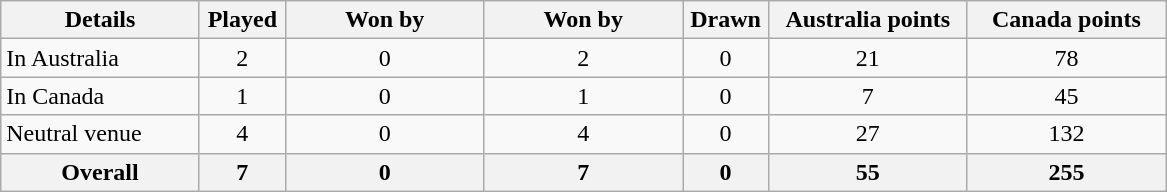<table class="wikitable sortable" style="text-align: center;">
<tr>
<th width="125">Details</th>
<th width="50">Played</th>
<th width="125">Won by<br></th>
<th width="125">Won by<br></th>
<th width="50">Drawn</th>
<th width="125">Australia points</th>
<th width="125">Canada points</th>
</tr>
<tr>
<td align=left>In Australia</td>
<td>2</td>
<td>0</td>
<td>2</td>
<td>0</td>
<td>21</td>
<td>78</td>
</tr>
<tr>
<td align=left>In Canada</td>
<td>1</td>
<td>0</td>
<td>1</td>
<td>0</td>
<td>7</td>
<td>45</td>
</tr>
<tr>
<td align=left>Neutral venue</td>
<td>4</td>
<td>0</td>
<td>4</td>
<td>0</td>
<td>27</td>
<td>132</td>
</tr>
<tr>
<th>Overall</th>
<th>7</th>
<th>0</th>
<th>7</th>
<th>0</th>
<th>55</th>
<th>255</th>
</tr>
</table>
